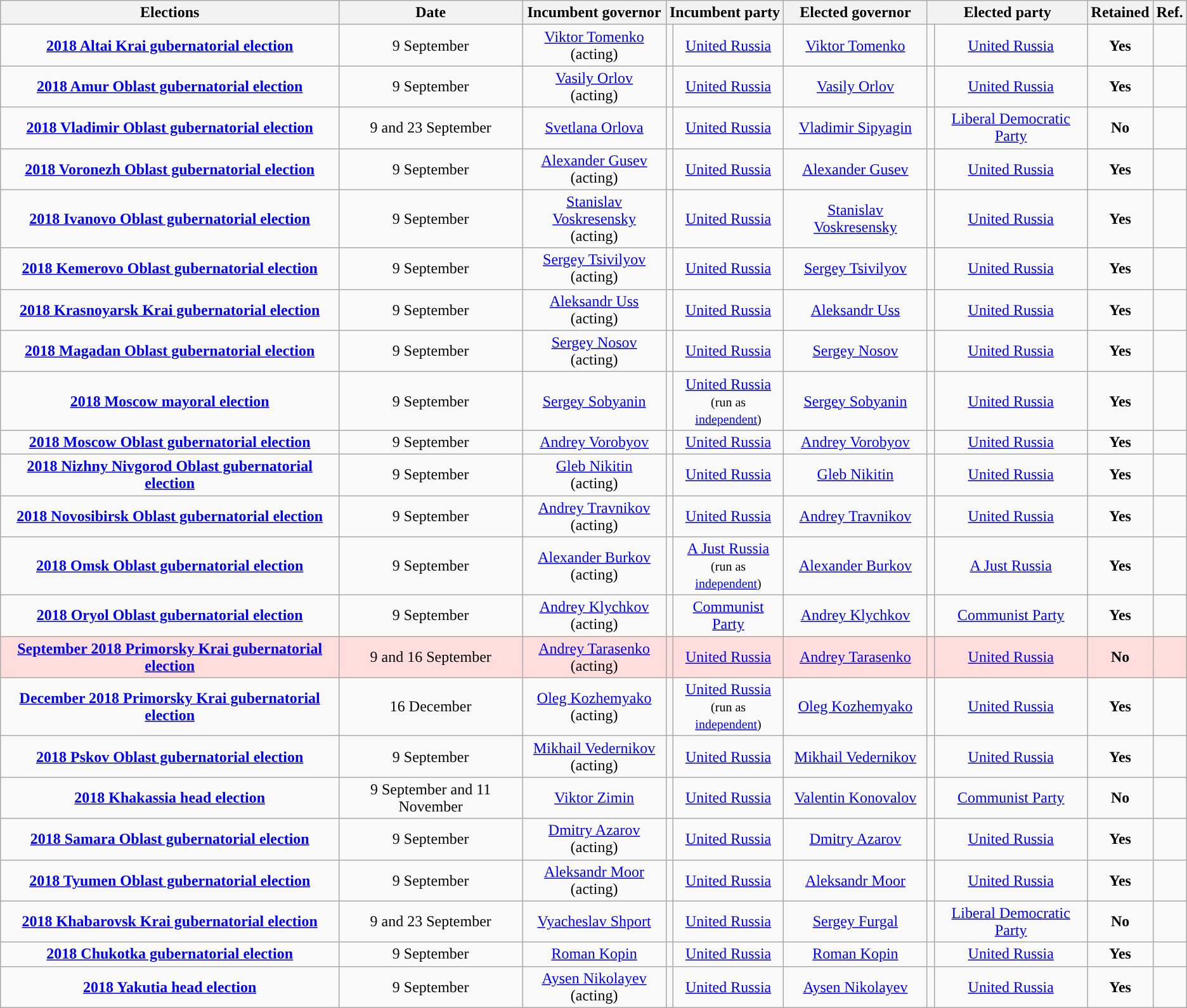<table class="wikitable" style="text-align:center;">
<tr>
<th>Elections</th>
<th>Date</th>
<th>Incumbent governor</th>
<th colspan=2>Incumbent party</th>
<th>Elected governor</th>
<th colspan=2>Elected party</th>
<th>Retained</th>
<th>Ref.</th>
</tr>
<tr>
<td><strong><a href='#'>2018 Altai Krai gubernatorial election</a></strong></td>
<td>9 September</td>
<td><a href='#'>Viktor Tomenko</a><br>(acting)</td>
<td style="background-color:"></td>
<td><a href='#'>United Russia</a></td>
<td><a href='#'>Viktor Tomenko</a></td>
<td style="background-color:"></td>
<td><a href='#'>United Russia</a></td>
<td><strong>Yes</strong></td>
<td></td>
</tr>
<tr>
<td><strong><a href='#'>2018 Amur Oblast gubernatorial election</a></strong></td>
<td>9 September</td>
<td><a href='#'>Vasily Orlov</a><br>(acting)</td>
<td style="background-color:"></td>
<td><a href='#'>United Russia</a></td>
<td><a href='#'>Vasily Orlov</a></td>
<td style="background-color:"></td>
<td><a href='#'>United Russia</a></td>
<td><strong>Yes</strong></td>
<td></td>
</tr>
<tr>
<td><strong><a href='#'>2018 Vladimir Oblast gubernatorial election</a></strong></td>
<td>9 and 23 September</td>
<td><a href='#'>Svetlana Orlova</a></td>
<td style="background-color:"></td>
<td><a href='#'>United Russia</a></td>
<td><a href='#'>Vladimir Sipyagin</a></td>
<td style="background-color:"></td>
<td><a href='#'>Liberal Democratic Party</a></td>
<td><strong>No</strong></td>
<td></td>
</tr>
<tr>
<td><strong><a href='#'>2018 Voronezh Oblast gubernatorial election</a></strong></td>
<td>9 September</td>
<td><a href='#'>Alexander Gusev</a><br>(acting)</td>
<td style="background-color:"></td>
<td><a href='#'>United Russia</a></td>
<td><a href='#'>Alexander Gusev</a></td>
<td style="background-color:"></td>
<td><a href='#'>United Russia</a></td>
<td><strong>Yes</strong></td>
<td></td>
</tr>
<tr>
<td><strong><a href='#'>2018 Ivanovo Oblast gubernatorial election</a></strong></td>
<td>9 September</td>
<td><a href='#'>Stanislav Voskresensky</a><br>(acting)</td>
<td style="background-color:"></td>
<td><a href='#'>United Russia</a></td>
<td><a href='#'>Stanislav Voskresensky</a></td>
<td style="background-color:"></td>
<td><a href='#'>United Russia</a></td>
<td><strong>Yes</strong></td>
<td></td>
</tr>
<tr>
<td><strong><a href='#'>2018 Kemerovo Oblast gubernatorial election</a></strong></td>
<td>9 September</td>
<td><a href='#'>Sergey Tsivilyov</a><br>(acting)</td>
<td style="background-color:"></td>
<td><a href='#'>United Russia</a></td>
<td><a href='#'>Sergey Tsivilyov</a></td>
<td style="background-color:"></td>
<td><a href='#'>United Russia</a></td>
<td><strong>Yes</strong></td>
<td></td>
</tr>
<tr>
<td><strong><a href='#'>2018 Krasnoyarsk Krai gubernatorial election</a></strong></td>
<td>9 September</td>
<td><a href='#'>Aleksandr Uss</a><br>(acting)</td>
<td style="background-color:"></td>
<td><a href='#'>United Russia</a></td>
<td><a href='#'>Aleksandr Uss</a></td>
<td style="background-color:"></td>
<td><a href='#'>United Russia</a></td>
<td><strong>Yes</strong></td>
<td></td>
</tr>
<tr>
<td><strong><a href='#'>2018 Magadan Oblast gubernatorial election</a></strong></td>
<td>9 September</td>
<td><a href='#'>Sergey Nosov</a><br>(acting)</td>
<td style="background-color:"></td>
<td><a href='#'>United Russia</a></td>
<td><a href='#'>Sergey Nosov</a></td>
<td style="background-color:"></td>
<td><a href='#'>United Russia</a></td>
<td><strong>Yes</strong></td>
<td></td>
</tr>
<tr>
<td><strong><a href='#'>2018 Moscow mayoral election</a></strong></td>
<td>9 September</td>
<td><a href='#'>Sergey Sobyanin</a></td>
<td style="background-color:"></td>
<td><a href='#'>United Russia</a><br><small>(run as <a href='#'>independent</a>)</small></td>
<td><a href='#'>Sergey Sobyanin</a></td>
<td style="background-color:"></td>
<td><a href='#'>United Russia</a></td>
<td><strong>Yes</strong></td>
<td></td>
</tr>
<tr>
<td><strong><a href='#'>2018 Moscow Oblast gubernatorial election</a></strong></td>
<td>9 September</td>
<td><a href='#'>Andrey Vorobyov</a></td>
<td style="background-color:"></td>
<td><a href='#'>United Russia</a></td>
<td><a href='#'>Andrey Vorobyov</a></td>
<td style="background-color:"></td>
<td><a href='#'>United Russia</a></td>
<td><strong>Yes</strong></td>
<td></td>
</tr>
<tr>
<td><strong><a href='#'>2018 Nizhny Nivgorod Oblast gubernatorial election</a></strong></td>
<td>9 September</td>
<td><a href='#'>Gleb Nikitin</a><br>(acting)</td>
<td style="background-color:"></td>
<td><a href='#'>United Russia</a></td>
<td><a href='#'>Gleb Nikitin</a></td>
<td style="background-color:"></td>
<td><a href='#'>United Russia</a></td>
<td><strong>Yes</strong></td>
<td></td>
</tr>
<tr>
<td><strong><a href='#'>2018 Novosibirsk Oblast gubernatorial election</a></strong></td>
<td>9 September</td>
<td><a href='#'>Andrey Travnikov</a><br>(acting)</td>
<td style="background-color:"></td>
<td><a href='#'>United Russia</a></td>
<td><a href='#'>Andrey Travnikov</a></td>
<td style="background-color:"></td>
<td><a href='#'>United Russia</a></td>
<td><strong>Yes</strong></td>
<td></td>
</tr>
<tr>
<td><strong><a href='#'>2018 Omsk Oblast gubernatorial election</a></strong></td>
<td>9 September</td>
<td><a href='#'>Alexander Burkov</a><br>(acting)</td>
<td style="background-color:"></td>
<td><a href='#'>A Just Russia</a><br><small>(run as <a href='#'>independent</a>)</small></td>
<td><a href='#'>Alexander Burkov</a></td>
<td style="background-color:"></td>
<td><a href='#'>A Just Russia</a></td>
<td><strong>Yes</strong></td>
<td></td>
</tr>
<tr>
<td><strong><a href='#'>2018 Oryol Oblast gubernatorial election</a></strong></td>
<td>9 September</td>
<td><a href='#'>Andrey Klychkov</a><br>(acting)</td>
<td style="background-color:"></td>
<td><a href='#'>Communist Party</a></td>
<td><a href='#'>Andrey Klychkov</a></td>
<td style="background-color:"></td>
<td><a href='#'>Communist Party</a></td>
<td><strong>Yes</strong></td>
<td></td>
</tr>
<tr bgcolor=#FFDDDD>
<td><strong><a href='#'>September 2018 Primorsky Krai gubernatorial election</a></strong></td>
<td>9 and 16 September</td>
<td><a href='#'>Andrey Tarasenko</a><br>(acting)</td>
<td style="background-color:"></td>
<td><a href='#'>United Russia</a></td>
<td><a href='#'>Andrey Tarasenko</a></td>
<td style="background-color:"></td>
<td><a href='#'>United Russia</a></td>
<td><strong>No</strong></td>
<td></td>
</tr>
<tr>
<td><strong><a href='#'>December 2018 Primorsky Krai gubernatorial election</a></strong></td>
<td>16 December</td>
<td><a href='#'>Oleg Kozhemyako</a><br>(acting)</td>
<td style="background-color:"></td>
<td><a href='#'>United Russia</a><br><small>(run as <a href='#'>independent</a>)</small></td>
<td><a href='#'>Oleg Kozhemyako</a></td>
<td style="background-color:"></td>
<td><a href='#'>United Russia</a></td>
<td><strong>Yes</strong></td>
<td></td>
</tr>
<tr>
<td><strong><a href='#'>2018 Pskov Oblast gubernatorial election</a></strong></td>
<td>9 September</td>
<td><a href='#'>Mikhail Vedernikov</a><br>(acting)</td>
<td style="background-color:"></td>
<td><a href='#'>United Russia</a></td>
<td><a href='#'>Mikhail Vedernikov</a></td>
<td style="background-color:"></td>
<td><a href='#'>United Russia</a></td>
<td><strong>Yes</strong></td>
<td></td>
</tr>
<tr>
<td><strong><a href='#'>2018 Khakassia head election</a></strong></td>
<td>9 September and 11 November</td>
<td><a href='#'>Viktor Zimin</a></td>
<td style="background-color:"></td>
<td><a href='#'>United Russia</a></td>
<td><a href='#'>Valentin Konovalov</a></td>
<td style="background-color:"></td>
<td><a href='#'>Communist Party</a></td>
<td><strong>No</strong></td>
<td></td>
</tr>
<tr>
<td><strong><a href='#'>2018 Samara Oblast gubernatorial election</a></strong></td>
<td>9 September</td>
<td><a href='#'>Dmitry Azarov</a><br>(acting)</td>
<td style="background-color:"></td>
<td><a href='#'>United Russia</a></td>
<td><a href='#'>Dmitry Azarov</a></td>
<td style="background-color:"></td>
<td><a href='#'>United Russia</a></td>
<td><strong>Yes</strong></td>
<td></td>
</tr>
<tr>
<td><strong><a href='#'>2018 Tyumen Oblast gubernatorial election</a></strong></td>
<td>9 September</td>
<td><a href='#'>Aleksandr Moor</a><br>(acting)</td>
<td style="background-color:"></td>
<td><a href='#'>United Russia</a></td>
<td><a href='#'>Aleksandr Moor</a></td>
<td style="background-color:"></td>
<td><a href='#'>United Russia</a></td>
<td><strong>Yes</strong></td>
<td></td>
</tr>
<tr>
<td><strong><a href='#'>2018 Khabarovsk Krai gubernatorial election</a></strong></td>
<td>9 and 23 September</td>
<td><a href='#'>Vyacheslav Shport</a></td>
<td style="background-color:"></td>
<td><a href='#'>United Russia</a></td>
<td><a href='#'>Sergey Furgal</a></td>
<td style="background-color:"></td>
<td><a href='#'>Liberal Democratic Party</a></td>
<td><strong>No</strong></td>
<td></td>
</tr>
<tr>
<td><strong><a href='#'>2018 Chukotka gubernatorial election</a></strong></td>
<td>9 September</td>
<td><a href='#'>Roman Kopin</a></td>
<td style="background-color:"></td>
<td><a href='#'>United Russia</a></td>
<td><a href='#'>Roman Kopin</a></td>
<td style="background-color:"></td>
<td><a href='#'>United Russia</a></td>
<td><strong>Yes</strong></td>
<td></td>
</tr>
<tr>
<td><strong><a href='#'>2018 Yakutia head election</a></strong></td>
<td>9 September</td>
<td><a href='#'>Aysen Nikolayev</a><br>(acting)</td>
<td style="background-color:"></td>
<td><a href='#'>United Russia</a></td>
<td><a href='#'>Aysen Nikolayev</a></td>
<td style="background-color:"></td>
<td><a href='#'>United Russia</a></td>
<td><strong>Yes</strong></td>
<td></td>
</tr>
</table>
